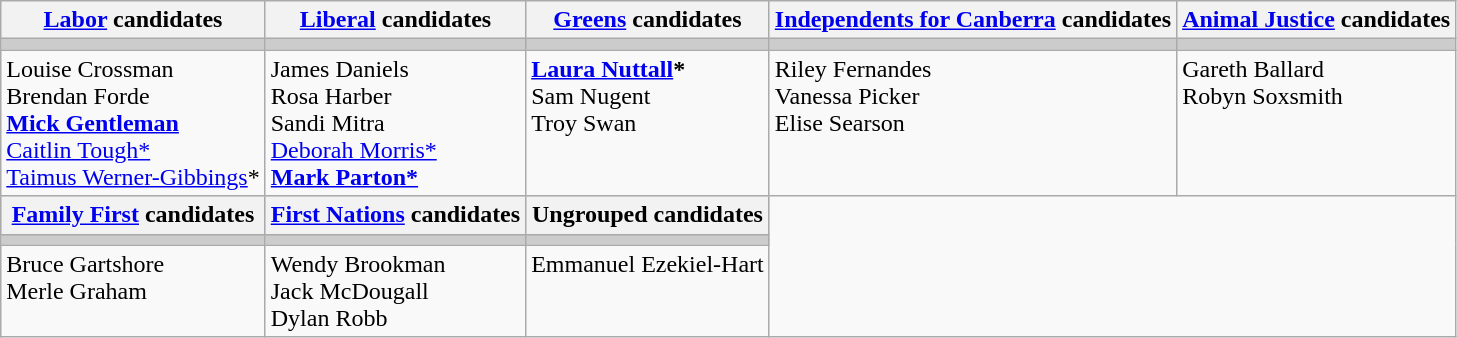<table class="wikitable">
<tr>
<th><a href='#'>Labor</a> candidates</th>
<th><a href='#'>Liberal</a> candidates</th>
<th><a href='#'>Greens</a> candidates</th>
<th><a href='#'>Independents for Canberra</a> candidates</th>
<th><a href='#'>Animal Justice</a> candidates</th>
</tr>
<tr bgcolor="#cccccc">
<td></td>
<td></td>
<td></td>
<td></td>
<td></td>
</tr>
<tr>
<td valign=top>Louise Crossman<br>Brendan Forde<br><strong><a href='#'>Mick Gentleman</a></strong><br><a href='#'>Caitlin Tough*</a><br><a href='#'>Taimus Werner-Gibbings</a>*</td>
<td valign=top>James Daniels<br>Rosa Harber<br>Sandi Mitra<br><a href='#'>Deborah Morris*</a><br><strong><a href='#'>Mark Parton*</a></strong></td>
<td valign=top><strong><a href='#'>Laura Nuttall</a>*</strong><br>Sam Nugent<br>Troy Swan</td>
<td valign=top>Riley Fernandes<br>Vanessa Picker<br>Elise Searson</td>
<td valign=top>Gareth Ballard<br>Robyn Soxsmith</td>
</tr>
<tr bgcolor="#cccccc">
<th><a href='#'>Family First</a> candidates</th>
<th><a href='#'>First Nations</a> candidates</th>
<th>Ungrouped candidates</th>
</tr>
<tr bgcolor="#cccccc">
<td></td>
<td></td>
<td></td>
</tr>
<tr>
<td valign=top>Bruce Gartshore<br>Merle Graham</td>
<td valign=top>Wendy Brookman<br>Jack McDougall<br>Dylan Robb</td>
<td valign=top>Emmanuel Ezekiel-Hart</td>
</tr>
</table>
